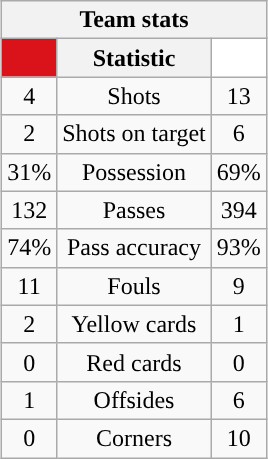<table class="wikitable" style="margin-left: auto; margin-right: auto; border: none; text-align:center;">
<tr>
<th colspan=3>Team stats</th>
</tr>
<tr>
<th style="background: #da121a; color: #000000;"> <a href='#'></a></th>
<th>Statistic</th>
<th style="background: #FFFFFF; color: #000000;"> <a href='#'></a></th>
</tr>
<tr>
<td>4</td>
<td>Shots</td>
<td>13</td>
</tr>
<tr>
<td>2</td>
<td>Shots on target</td>
<td>6</td>
</tr>
<tr>
<td>31%</td>
<td>Possession</td>
<td>69%</td>
</tr>
<tr>
<td>132</td>
<td>Passes</td>
<td>394</td>
</tr>
<tr>
<td>74%</td>
<td>Pass accuracy</td>
<td>93%</td>
</tr>
<tr>
<td>11</td>
<td>Fouls</td>
<td>9</td>
</tr>
<tr>
<td>2</td>
<td>Yellow cards</td>
<td>1</td>
</tr>
<tr>
<td>0</td>
<td>Red cards</td>
<td>0</td>
</tr>
<tr>
<td>1</td>
<td>Offsides</td>
<td>6</td>
</tr>
<tr>
<td>0</td>
<td>Corners</td>
<td>10</td>
</tr>
</table>
